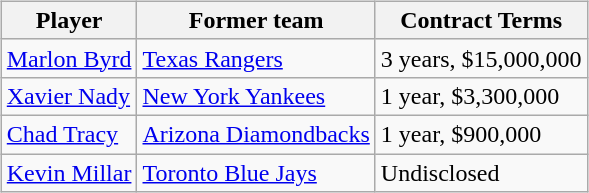<table cellspacing="10">
<tr>
<td valign="top"><br><table class="wikitable">
<tr>
<th>Player</th>
<th>Former team</th>
<th>Contract Terms</th>
</tr>
<tr>
<td><a href='#'>Marlon Byrd</a></td>
<td><a href='#'>Texas Rangers</a></td>
<td>3 years, $15,000,000</td>
</tr>
<tr>
<td><a href='#'>Xavier Nady</a></td>
<td><a href='#'>New York Yankees</a></td>
<td>1 year, $3,300,000</td>
</tr>
<tr>
<td><a href='#'>Chad Tracy</a></td>
<td><a href='#'>Arizona Diamondbacks</a></td>
<td>1 year, $900,000</td>
</tr>
<tr>
<td><a href='#'>Kevin Millar</a></td>
<td><a href='#'>Toronto Blue Jays</a></td>
<td>Undisclosed</td>
</tr>
</table>
</td>
</tr>
</table>
